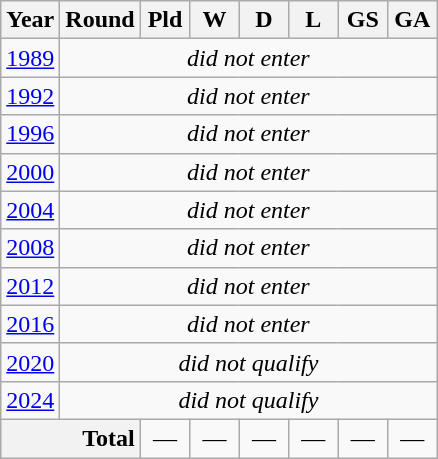<table class="wikitable" style="text-align: center;">
<tr>
<th scope="col">Year</th>
<th scope="col">Round</th>
<th style="width: 1.6em;" scope="col">Pld</th>
<th style="width: 1.6em;" scope="col">W</th>
<th style="width: 1.6em;" scope="col">D</th>
<th style="width: 1.6em;" scope="col">L</th>
<th style="width: 1.6em;" scope="col">GS</th>
<th style="width: 1.6em;" scope="col">GA</th>
</tr>
<tr>
<td> <a href='#'>1989</a></td>
<td colspan="7"><em>did not enter</em></td>
</tr>
<tr>
<td> <a href='#'>1992</a></td>
<td colspan="7"><em>did not enter</em></td>
</tr>
<tr>
<td> <a href='#'>1996</a></td>
<td colspan="7"><em>did not enter</em></td>
</tr>
<tr>
<td> <a href='#'>2000</a></td>
<td colspan="7"><em>did not enter</em></td>
</tr>
<tr>
<td> <a href='#'>2004</a></td>
<td colspan="7"><em>did not enter</em></td>
</tr>
<tr>
<td> <a href='#'>2008</a></td>
<td colspan="7"><em>did not enter</em></td>
</tr>
<tr>
<td> <a href='#'>2012</a></td>
<td colspan="7"><em>did not enter</em></td>
</tr>
<tr>
<td> <a href='#'>2016</a></td>
<td colspan="7"><em>did not enter</em></td>
</tr>
<tr>
<td> <a href='#'>2020</a></td>
<td colspan="7"><em>did not qualify</em></td>
</tr>
<tr>
<td> <a href='#'>2024</a></td>
<td colspan="7"><em>did not qualify</em></td>
</tr>
<tr>
<th style="text-align: right;" colspan="2" scope="row">Total</th>
<td>—</td>
<td>—</td>
<td>—</td>
<td>—</td>
<td>—</td>
<td>—</td>
</tr>
</table>
